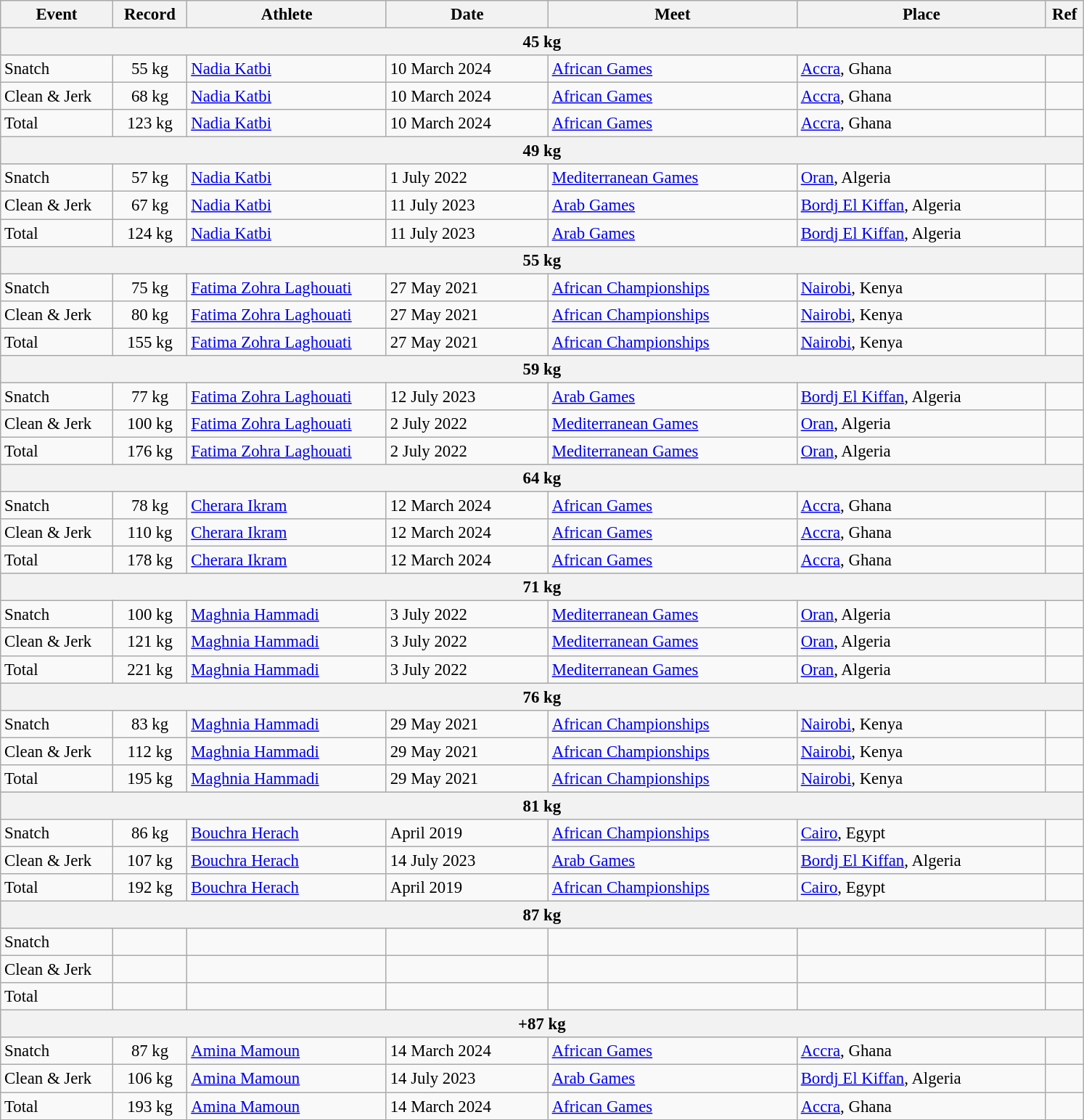<table class="wikitable" style="font-size:95%;">
<tr>
<th width=9%>Event</th>
<th width=6%>Record</th>
<th width=16%>Athlete</th>
<th width=13%>Date</th>
<th width=20%>Meet</th>
<th width=20%>Place</th>
<th width=3%>Ref</th>
</tr>
<tr bgcolor="#DDDDDD">
<th colspan="7">45 kg</th>
</tr>
<tr>
<td>Snatch</td>
<td align="center">55 kg</td>
<td><a href='#'>Nadia Katbi</a></td>
<td>10 March 2024</td>
<td><a href='#'>African Games</a></td>
<td><a href='#'>Accra</a>, Ghana</td>
<td></td>
</tr>
<tr>
<td>Clean & Jerk</td>
<td align="center">68 kg</td>
<td><a href='#'>Nadia Katbi</a></td>
<td>10 March 2024</td>
<td><a href='#'>African Games</a></td>
<td><a href='#'>Accra</a>, Ghana</td>
<td></td>
</tr>
<tr>
<td>Total</td>
<td align="center">123 kg</td>
<td><a href='#'>Nadia Katbi</a></td>
<td>10 March 2024</td>
<td><a href='#'>African Games</a></td>
<td><a href='#'>Accra</a>, Ghana</td>
<td></td>
</tr>
<tr bgcolor="#DDDDDD">
<th colspan="7">49 kg</th>
</tr>
<tr>
<td>Snatch</td>
<td align="center">57 kg</td>
<td><a href='#'>Nadia Katbi</a></td>
<td>1 July 2022</td>
<td><a href='#'>Mediterranean Games</a></td>
<td><a href='#'>Oran</a>, Algeria</td>
<td></td>
</tr>
<tr>
<td>Clean & Jerk</td>
<td align="center">67 kg</td>
<td><a href='#'>Nadia Katbi</a></td>
<td>11 July 2023</td>
<td><a href='#'>Arab Games</a></td>
<td><a href='#'>Bordj El Kiffan</a>, Algeria</td>
<td></td>
</tr>
<tr>
<td>Total</td>
<td align="center">124 kg</td>
<td><a href='#'>Nadia Katbi</a></td>
<td>11 July 2023</td>
<td><a href='#'>Arab Games</a></td>
<td><a href='#'>Bordj El Kiffan</a>, Algeria</td>
<td></td>
</tr>
<tr bgcolor="#DDDDDD">
<th colspan="7">55 kg</th>
</tr>
<tr>
<td>Snatch</td>
<td align="center">75 kg</td>
<td><a href='#'>Fatima Zohra Laghouati</a></td>
<td>27 May 2021</td>
<td><a href='#'>African Championships</a></td>
<td><a href='#'>Nairobi</a>, Kenya</td>
<td></td>
</tr>
<tr>
<td>Clean & Jerk</td>
<td align="center">80 kg</td>
<td><a href='#'>Fatima Zohra Laghouati</a></td>
<td>27 May 2021</td>
<td><a href='#'>African Championships</a></td>
<td><a href='#'>Nairobi</a>, Kenya</td>
<td></td>
</tr>
<tr>
<td>Total</td>
<td align="center">155 kg</td>
<td><a href='#'>Fatima Zohra Laghouati</a></td>
<td>27 May 2021</td>
<td><a href='#'>African Championships</a></td>
<td><a href='#'>Nairobi</a>, Kenya</td>
<td></td>
</tr>
<tr bgcolor="#DDDDDD">
<th colspan="7">59 kg</th>
</tr>
<tr>
<td>Snatch</td>
<td align="center">77 kg</td>
<td><a href='#'>Fatima Zohra Laghouati</a></td>
<td>12 July 2023</td>
<td><a href='#'>Arab Games</a></td>
<td><a href='#'>Bordj El Kiffan</a>, Algeria</td>
<td></td>
</tr>
<tr>
<td>Clean & Jerk</td>
<td align="center">100 kg</td>
<td><a href='#'>Fatima Zohra Laghouati</a></td>
<td>2 July 2022</td>
<td><a href='#'>Mediterranean Games</a></td>
<td><a href='#'>Oran</a>, Algeria</td>
<td></td>
</tr>
<tr>
<td>Total</td>
<td align="center">176 kg</td>
<td><a href='#'>Fatima Zohra Laghouati</a></td>
<td>2 July 2022</td>
<td><a href='#'>Mediterranean Games</a></td>
<td><a href='#'>Oran</a>, Algeria</td>
<td></td>
</tr>
<tr bgcolor="#DDDDDD">
<th colspan="7">64 kg</th>
</tr>
<tr>
<td>Snatch</td>
<td align="center">78 kg</td>
<td><a href='#'>Cherara Ikram</a></td>
<td>12 March 2024</td>
<td><a href='#'>African Games</a></td>
<td><a href='#'>Accra</a>, Ghana</td>
<td></td>
</tr>
<tr>
<td>Clean & Jerk</td>
<td align="center">110 kg</td>
<td><a href='#'>Cherara Ikram</a></td>
<td>12 March 2024</td>
<td><a href='#'>African Games</a></td>
<td><a href='#'>Accra</a>, Ghana</td>
<td></td>
</tr>
<tr>
<td>Total</td>
<td align="center">178 kg</td>
<td><a href='#'>Cherara Ikram</a></td>
<td>12 March 2024</td>
<td><a href='#'>African Games</a></td>
<td><a href='#'>Accra</a>, Ghana</td>
<td></td>
</tr>
<tr bgcolor="#DDDDDD">
<th colspan="7">71 kg</th>
</tr>
<tr>
<td>Snatch</td>
<td align="center">100 kg</td>
<td><a href='#'>Maghnia Hammadi</a></td>
<td>3 July 2022</td>
<td><a href='#'>Mediterranean Games</a></td>
<td><a href='#'>Oran</a>, Algeria</td>
<td></td>
</tr>
<tr>
<td>Clean & Jerk</td>
<td align="center">121 kg</td>
<td><a href='#'>Maghnia Hammadi</a></td>
<td>3 July 2022</td>
<td><a href='#'>Mediterranean Games</a></td>
<td><a href='#'>Oran</a>, Algeria</td>
<td></td>
</tr>
<tr>
<td>Total</td>
<td align="center">221 kg</td>
<td><a href='#'>Maghnia Hammadi</a></td>
<td>3 July 2022</td>
<td><a href='#'>Mediterranean Games</a></td>
<td><a href='#'>Oran</a>, Algeria</td>
<td></td>
</tr>
<tr bgcolor="#DDDDDD">
<th colspan="7">76 kg</th>
</tr>
<tr>
<td>Snatch</td>
<td align="center">83 kg</td>
<td><a href='#'>Maghnia Hammadi</a></td>
<td>29 May 2021</td>
<td><a href='#'>African Championships</a></td>
<td><a href='#'>Nairobi</a>, Kenya</td>
<td></td>
</tr>
<tr>
<td>Clean & Jerk</td>
<td align="center">112 kg</td>
<td><a href='#'>Maghnia Hammadi</a></td>
<td>29 May 2021</td>
<td><a href='#'>African Championships</a></td>
<td><a href='#'>Nairobi</a>, Kenya</td>
<td></td>
</tr>
<tr>
<td>Total</td>
<td align="center">195 kg</td>
<td><a href='#'>Maghnia Hammadi</a></td>
<td>29 May 2021</td>
<td><a href='#'>African Championships</a></td>
<td><a href='#'>Nairobi</a>, Kenya</td>
<td></td>
</tr>
<tr bgcolor="#DDDDDD">
<th colspan="7">81 kg</th>
</tr>
<tr>
<td>Snatch</td>
<td align="center">86 kg</td>
<td><a href='#'>Bouchra Herach</a></td>
<td>April 2019</td>
<td><a href='#'>African Championships</a></td>
<td><a href='#'>Cairo</a>, Egypt</td>
<td></td>
</tr>
<tr>
<td>Clean & Jerk</td>
<td align="center">107 kg</td>
<td><a href='#'>Bouchra Herach</a></td>
<td>14 July 2023</td>
<td><a href='#'>Arab Games</a></td>
<td><a href='#'>Bordj El Kiffan</a>, Algeria</td>
<td></td>
</tr>
<tr>
<td>Total</td>
<td align="center">192 kg</td>
<td><a href='#'>Bouchra Herach</a></td>
<td>April 2019</td>
<td><a href='#'>African Championships</a></td>
<td><a href='#'>Cairo</a>, Egypt</td>
<td></td>
</tr>
<tr bgcolor="#DDDDDD">
<th colspan="7">87 kg</th>
</tr>
<tr>
<td>Snatch</td>
<td align="center"></td>
<td></td>
<td></td>
<td></td>
<td></td>
<td></td>
</tr>
<tr>
<td>Clean & Jerk</td>
<td align="center"></td>
<td></td>
<td></td>
<td></td>
<td></td>
<td></td>
</tr>
<tr>
<td>Total</td>
<td align="center"></td>
<td></td>
<td></td>
<td></td>
<td></td>
<td></td>
</tr>
<tr bgcolor="#DDDDDD">
<th colspan="7">+87 kg</th>
</tr>
<tr>
<td>Snatch</td>
<td align="center">87 kg</td>
<td><a href='#'>Amina Mamoun</a></td>
<td>14 March 2024</td>
<td><a href='#'>African Games</a></td>
<td><a href='#'>Accra</a>, Ghana</td>
<td></td>
</tr>
<tr>
<td>Clean & Jerk</td>
<td align="center">106 kg</td>
<td><a href='#'>Amina Mamoun</a></td>
<td>14 July 2023</td>
<td><a href='#'>Arab Games</a></td>
<td><a href='#'>Bordj El Kiffan</a>, Algeria</td>
<td></td>
</tr>
<tr>
<td>Total</td>
<td align="center">193 kg</td>
<td><a href='#'>Amina Mamoun</a></td>
<td>14 March 2024</td>
<td><a href='#'>African Games</a></td>
<td><a href='#'>Accra</a>, Ghana</td>
<td></td>
</tr>
</table>
